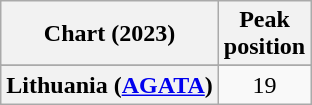<table class="wikitable sortable plainrowheaders" style="text-align:center">
<tr>
<th scope="col">Chart (2023)</th>
<th scope="col">Peak<br>position</th>
</tr>
<tr>
</tr>
<tr>
<th scope="row">Lithuania (<a href='#'>AGATA</a>)</th>
<td>19</td>
</tr>
</table>
